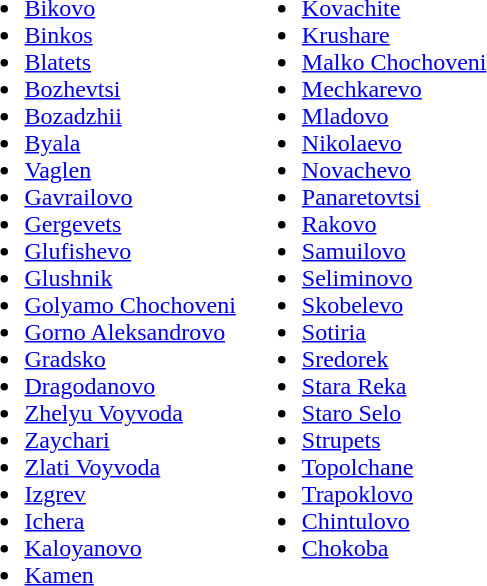<table>
<tr>
<td valign="top"><br><ul><li><a href='#'>Bikovo</a></li><li><a href='#'>Binkos</a></li><li><a href='#'>Blatets</a></li><li><a href='#'>Bozhevtsi</a></li><li><a href='#'>Bozadzhii</a></li><li><a href='#'>Byala</a></li><li><a href='#'>Vaglen</a></li><li><a href='#'>Gavrailovo</a></li><li><a href='#'>Gergevets</a></li><li><a href='#'>Glufishevo</a></li><li><a href='#'>Glushnik</a></li><li><a href='#'>Golyamo Chochoveni</a></li><li><a href='#'>Gorno Aleksandrovo</a></li><li><a href='#'>Gradsko</a></li><li><a href='#'>Dragodanovo</a></li><li><a href='#'>Zhelyu Voyvoda</a></li><li><a href='#'>Zaychari</a></li><li><a href='#'>Zlati Voyvoda</a></li><li><a href='#'>Izgrev</a></li><li><a href='#'>Ichera</a></li><li><a href='#'>Kaloyanovo</a></li><li><a href='#'>Kamen</a></li></ul></td>
<td valign="top"><br><ul><li><a href='#'>Kovachite</a></li><li><a href='#'>Krushare</a></li><li><a href='#'>Malko Chochoveni</a></li><li><a href='#'>Mechkarevo</a></li><li><a href='#'>Mladovo</a></li><li><a href='#'>Nikolaevo</a></li><li><a href='#'>Novachevo</a></li><li><a href='#'>Panaretovtsi</a></li><li><a href='#'>Rakovo</a></li><li><a href='#'>Samuilovo</a></li><li><a href='#'>Seliminovo</a></li><li><a href='#'>Skobelevo</a></li><li><a href='#'>Sotiria</a></li><li><a href='#'>Sredorek</a></li><li><a href='#'>Stara Reka</a></li><li><a href='#'>Staro Selo</a></li><li><a href='#'>Strupets</a></li><li><a href='#'>Topolchane</a></li><li><a href='#'>Trapoklovo</a></li><li><a href='#'>Chintulovo</a></li><li><a href='#'>Chokoba</a></li></ul></td>
</tr>
</table>
